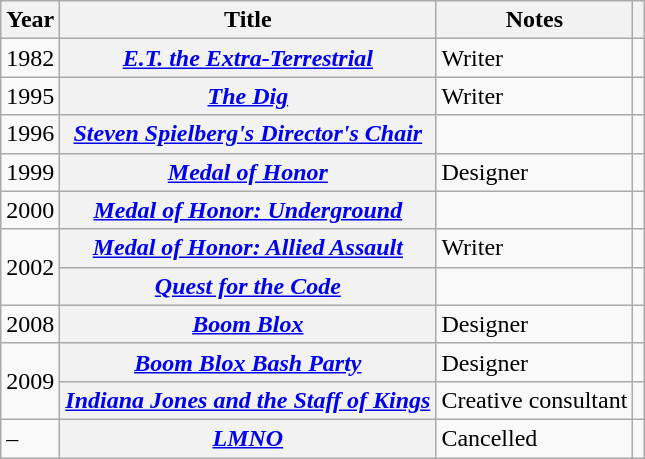<table class="wikitable plainrowheaders">
<tr>
<th scope="col">Year</th>
<th scope="col">Title</th>
<th scope="col" class="unsortable">Notes</th>
<th scope="col" class="unsortable"></th>
</tr>
<tr>
<td>1982</td>
<th scope="row"><em><a href='#'>E.T. the Extra-Terrestrial</a></em></th>
<td>Writer</td>
<td></td>
</tr>
<tr>
<td>1995</td>
<th scope="row"><em><a href='#'>The Dig</a></em></th>
<td>Writer</td>
<td></td>
</tr>
<tr>
<td>1996</td>
<th scope="row"><em><a href='#'>Steven Spielberg's Director's Chair</a></em></th>
<td></td>
<td></td>
</tr>
<tr>
<td>1999</td>
<th scope="row"><em><a href='#'>Medal of Honor</a></em></th>
<td>Designer</td>
<td></td>
</tr>
<tr>
<td>2000</td>
<th scope="row"><em><a href='#'>Medal of Honor: Underground</a></em></th>
<td></td>
<td></td>
</tr>
<tr>
<td rowspan="2">2002</td>
<th scope="row"><em><a href='#'>Medal of Honor: Allied Assault</a></em></th>
<td>Writer</td>
<td></td>
</tr>
<tr>
<th scope="row"><em><a href='#'>Quest for the Code</a></em></th>
<td></td>
<td></td>
</tr>
<tr>
<td>2008</td>
<th scope="row"><em><a href='#'>Boom Blox</a></em></th>
<td>Designer</td>
<td></td>
</tr>
<tr>
<td rowspan="2">2009</td>
<th scope="row"><em><a href='#'>Boom Blox Bash Party</a></em></th>
<td>Designer</td>
<td></td>
</tr>
<tr>
<th scope="row"><em><a href='#'>Indiana Jones and the Staff of Kings</a></em></th>
<td>Creative consultant</td>
<td></td>
</tr>
<tr>
<td>–</td>
<th scope="row"><em><a href='#'>LMNO</a></em></th>
<td>Cancelled</td>
<td></td>
</tr>
</table>
